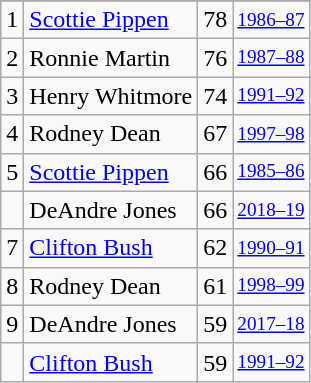<table class="wikitable">
<tr>
</tr>
<tr>
<td>1</td>
<td><a href='#'>Scottie Pippen</a></td>
<td>78</td>
<td style="font-size:80%;"><a href='#'>1986–87</a></td>
</tr>
<tr>
<td>2</td>
<td>Ronnie Martin</td>
<td>76</td>
<td style="font-size:80%;"><a href='#'>1987–88</a></td>
</tr>
<tr>
<td>3</td>
<td>Henry Whitmore</td>
<td>74</td>
<td style="font-size:80%;"><a href='#'>1991–92</a></td>
</tr>
<tr>
<td>4</td>
<td>Rodney Dean</td>
<td>67</td>
<td style="font-size:80%;"><a href='#'>1997–98</a></td>
</tr>
<tr>
<td>5</td>
<td><a href='#'>Scottie Pippen</a></td>
<td>66</td>
<td style="font-size:80%;"><a href='#'>1985–86</a></td>
</tr>
<tr>
<td></td>
<td>DeAndre Jones</td>
<td>66</td>
<td style="font-size:80%;"><a href='#'>2018–19</a></td>
</tr>
<tr>
<td>7</td>
<td><a href='#'>Clifton Bush</a></td>
<td>62</td>
<td style="font-size:80%;"><a href='#'>1990–91</a></td>
</tr>
<tr>
<td>8</td>
<td>Rodney Dean</td>
<td>61</td>
<td style="font-size:80%;"><a href='#'>1998–99</a></td>
</tr>
<tr>
<td>9</td>
<td>DeAndre Jones</td>
<td>59</td>
<td style="font-size:80%;"><a href='#'>2017–18</a></td>
</tr>
<tr>
<td></td>
<td><a href='#'>Clifton Bush</a></td>
<td>59</td>
<td style="font-size:80%;"><a href='#'>1991–92</a></td>
</tr>
</table>
